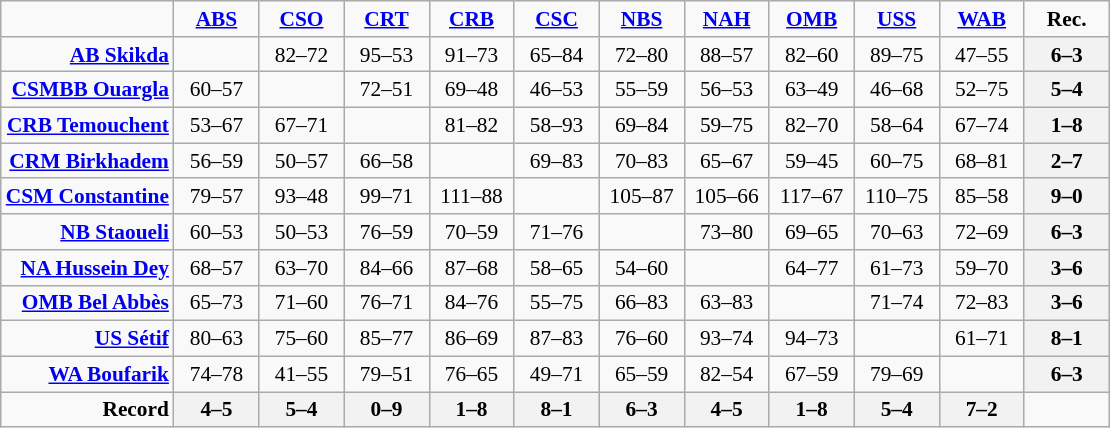<table style="font-size: 89%; text-align: center" class="wikitable">
<tr>
<td></td>
<td width=50><strong><a href='#'>ABS</a></strong></td>
<td width=50><strong><a href='#'>CSO</a></strong></td>
<td width=50><strong><a href='#'>CRT</a></strong></td>
<td width=50><strong><a href='#'>CRB</a></strong></td>
<td width=50><strong><a href='#'>CSC</a></strong></td>
<td width=50><strong><a href='#'>NBS</a></strong></td>
<td width=50><strong><a href='#'>NAH</a></strong></td>
<td width=50><strong><a href='#'>OMB</a></strong></td>
<td width=50><strong><a href='#'>USS</a></strong></td>
<td width=50><strong><a href='#'>WAB</a></strong></td>
<td width=50><strong>Rec.</strong></td>
</tr>
<tr>
<td align=right><strong><a href='#'>AB Skikda</a></strong></td>
<td></td>
<td>82–72</td>
<td>95–53</td>
<td>91–73</td>
<td>65–84</td>
<td>72–80</td>
<td>88–57</td>
<td>82–60</td>
<td>89–75</td>
<td>47–55</td>
<th>6–3</th>
</tr>
<tr>
<td align=right><strong><a href='#'>CSMBB Ouargla</a></strong></td>
<td>60–57</td>
<td></td>
<td>72–51</td>
<td>69–48</td>
<td>46–53</td>
<td>55–59</td>
<td>56–53</td>
<td>63–49</td>
<td>46–68</td>
<td>52–75</td>
<th>5–4</th>
</tr>
<tr>
<td align=right><strong><a href='#'>CRB Temouchent</a></strong></td>
<td>53–67</td>
<td>67–71</td>
<td></td>
<td>81–82</td>
<td>58–93</td>
<td>69–84</td>
<td>59–75</td>
<td>82–70</td>
<td>58–64</td>
<td>67–74</td>
<th>1–8</th>
</tr>
<tr>
<td align=right><strong><a href='#'>CRM Birkhadem</a></strong></td>
<td>56–59</td>
<td>50–57</td>
<td>66–58</td>
<td></td>
<td>69–83</td>
<td>70–83</td>
<td>65–67</td>
<td>59–45</td>
<td>60–75</td>
<td>68–81</td>
<th>2–7</th>
</tr>
<tr>
<td align=right><strong><a href='#'>CSM Constantine</a></strong></td>
<td>79–57</td>
<td>93–48</td>
<td>99–71</td>
<td>111–88</td>
<td></td>
<td>105–87</td>
<td>105–66</td>
<td>117–67</td>
<td>110–75</td>
<td>85–58</td>
<th>9–0</th>
</tr>
<tr>
<td align=right><strong><a href='#'>NB Staoueli</a></strong></td>
<td>60–53</td>
<td>50–53</td>
<td>76–59</td>
<td>70–59</td>
<td>71–76</td>
<td></td>
<td>73–80</td>
<td>69–65</td>
<td>70–63</td>
<td>72–69</td>
<th>6–3</th>
</tr>
<tr>
<td align=right><strong><a href='#'>NA Hussein Dey</a></strong></td>
<td>68–57</td>
<td>63–70</td>
<td>84–66</td>
<td>87–68</td>
<td>58–65</td>
<td>54–60</td>
<td></td>
<td>64–77</td>
<td>61–73</td>
<td>59–70</td>
<th>3–6</th>
</tr>
<tr>
<td align=right><strong><a href='#'>OMB Bel Abbès</a></strong></td>
<td>65–73</td>
<td>71–60</td>
<td>76–71</td>
<td>84–76</td>
<td>55–75</td>
<td>66–83</td>
<td>63–83</td>
<td></td>
<td>71–74</td>
<td>72–83</td>
<th>3–6</th>
</tr>
<tr>
<td align=right><strong><a href='#'>US Sétif</a></strong></td>
<td>80–63</td>
<td>75–60</td>
<td>85–77</td>
<td>86–69</td>
<td>87–83</td>
<td>76–60</td>
<td>93–74</td>
<td>94–73</td>
<td></td>
<td>61–71</td>
<th>8–1</th>
</tr>
<tr>
<td align=right><strong><a href='#'>WA Boufarik</a></strong></td>
<td>74–78</td>
<td>41–55</td>
<td>79–51</td>
<td>76–65</td>
<td>49–71</td>
<td>65–59</td>
<td>82–54</td>
<td>67–59</td>
<td>79–69</td>
<td></td>
<th>6–3</th>
</tr>
<tr>
<td align=right><strong>Record</strong></td>
<th>4–5</th>
<th>5–4</th>
<th>0–9</th>
<th>1–8</th>
<th>8–1</th>
<th>6–3</th>
<th>4–5</th>
<th>1–8</th>
<th>5–4</th>
<th>7–2</th>
<td></td>
</tr>
</table>
